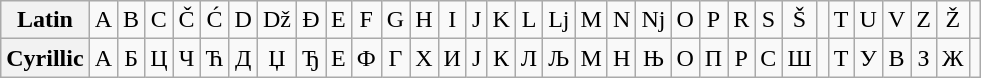<table class="wikitable" style="text-align: center;">
<tr>
<th>Latin</th>
<td>A</td>
<td>B</td>
<td>C</td>
<td>Č</td>
<td>Ć</td>
<td>D</td>
<td>Dž</td>
<td>Đ</td>
<td>E</td>
<td>F</td>
<td>G</td>
<td>H</td>
<td>I</td>
<td>J</td>
<td>K</td>
<td>L</td>
<td>Lj</td>
<td>M</td>
<td>N</td>
<td>Nj</td>
<td>O</td>
<td>P</td>
<td>R</td>
<td>S</td>
<td>Š</td>
<td></td>
<td>T</td>
<td>U</td>
<td>V</td>
<td>Z</td>
<td>Ž</td>
<td></td>
</tr>
<tr>
<th>Cyrillic</th>
<td>А</td>
<td>Б</td>
<td>Ц</td>
<td>Ч</td>
<td>Ћ</td>
<td>Д</td>
<td>Џ</td>
<td>Ђ</td>
<td>Е</td>
<td>Ф</td>
<td>Г</td>
<td>Х</td>
<td>И</td>
<td>Ј</td>
<td>К</td>
<td>Л</td>
<td>Љ</td>
<td>М</td>
<td>Н</td>
<td>Њ</td>
<td>О</td>
<td>П</td>
<td>Р</td>
<td>С</td>
<td>Ш</td>
<td></td>
<td>Т</td>
<td>У</td>
<td>В</td>
<td>З</td>
<td>Ж</td>
<td></td>
</tr>
</table>
